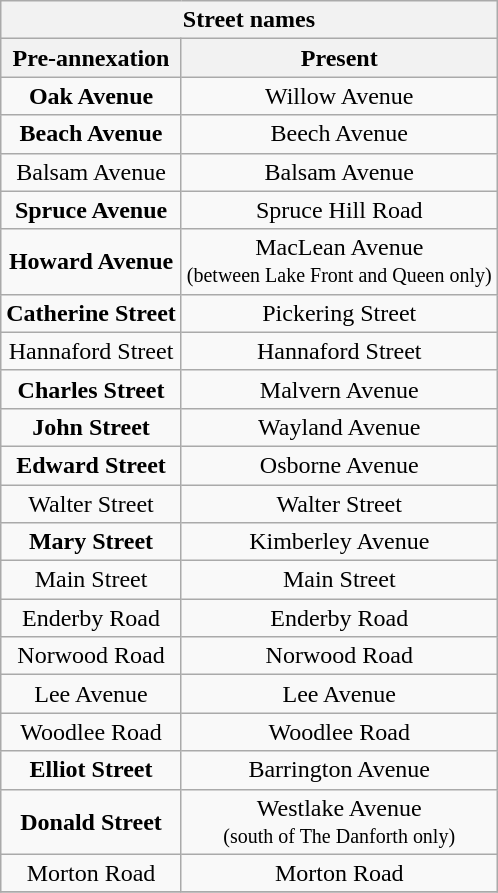<table class="wikitable plainrowheaders" style="text-align:center;" border="1">
<tr>
<th scope="col" colspan="2">Street names</th>
</tr>
<tr>
<th scope="col">Pre-annexation</th>
<th scope="col">Present</th>
</tr>
<tr>
<td><strong>Oak Avenue</strong></td>
<td>Willow Avenue</td>
</tr>
<tr>
<td><strong>Beach Avenue</strong></td>
<td>Beech Avenue</td>
</tr>
<tr>
<td>Balsam Avenue</td>
<td>Balsam Avenue</td>
</tr>
<tr>
<td><strong>Spruce Avenue</strong></td>
<td>Spruce Hill Road</td>
</tr>
<tr>
<td><strong>Howard Avenue</strong></td>
<td>MacLean Avenue <br><small>(between Lake Front and Queen only)</small></td>
</tr>
<tr>
<td><strong>Catherine Street</strong></td>
<td>Pickering Street</td>
</tr>
<tr>
<td>Hannaford Street</td>
<td>Hannaford Street</td>
</tr>
<tr>
<td><strong>Charles Street</strong></td>
<td>Malvern Avenue</td>
</tr>
<tr>
<td><strong>John Street</strong></td>
<td>Wayland Avenue</td>
</tr>
<tr>
<td><strong>Edward Street</strong></td>
<td>Osborne Avenue</td>
</tr>
<tr>
<td>Walter Street</td>
<td>Walter Street</td>
</tr>
<tr>
<td><strong>Mary Street</strong></td>
<td>Kimberley Avenue</td>
</tr>
<tr>
<td>Main Street</td>
<td>Main Street</td>
</tr>
<tr>
<td>Enderby Road</td>
<td>Enderby Road</td>
</tr>
<tr>
<td>Norwood Road</td>
<td>Norwood Road</td>
</tr>
<tr>
<td>Lee Avenue</td>
<td>Lee Avenue</td>
</tr>
<tr>
<td>Woodlee Road</td>
<td>Woodlee Road</td>
</tr>
<tr>
<td><strong>Elliot Street</strong></td>
<td>Barrington Avenue</td>
</tr>
<tr>
<td><strong>Donald Street</strong></td>
<td>Westlake Avenue<br><small> (south of The Danforth only)</small></td>
</tr>
<tr>
<td>Morton Road</td>
<td>Morton Road</td>
</tr>
<tr>
</tr>
</table>
